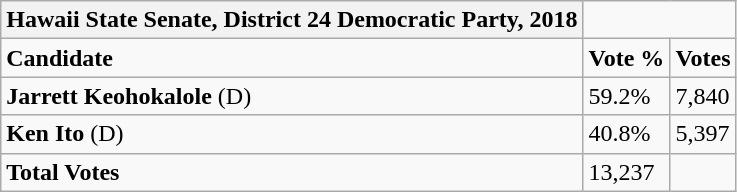<table class="wikitable">
<tr>
<th>Hawaii State Senate, District 24 Democratic Party, 2018</th>
</tr>
<tr>
<td><strong>Candidate</strong></td>
<td><strong>Vote %</strong></td>
<td><strong>Votes</strong></td>
</tr>
<tr>
<td><strong>Jarrett Keohokalole</strong> (D)</td>
<td>59.2%</td>
<td>7,840</td>
</tr>
<tr>
<td><strong>Ken Ito</strong> (D)</td>
<td>40.8%</td>
<td>5,397</td>
</tr>
<tr>
<td><strong>Total Votes</strong></td>
<td>13,237</td>
</tr>
</table>
